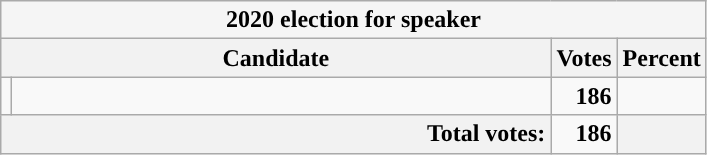<table class="wikitable">
<tr>
<th colspan=4 style="background:#f5f5f5">2020 election for speaker</th>
</tr>
<tr>
<th colspan=2>Candidate</th>
<th>Votes</th>
<th>Percent</th>
</tr>
<tr>
<td style="background-color: "></td>
<td style="width: 22em;"></td>
<td style="text-align:right"><strong>186</strong></td>
<td style="text-align:right"><strong></strong></td>
</tr>
<tr>
<th colspan=2 style="text-align:right">Total votes:</th>
<td style="text-align:right"><strong>186</strong></td>
<th></th>
</tr>
</table>
